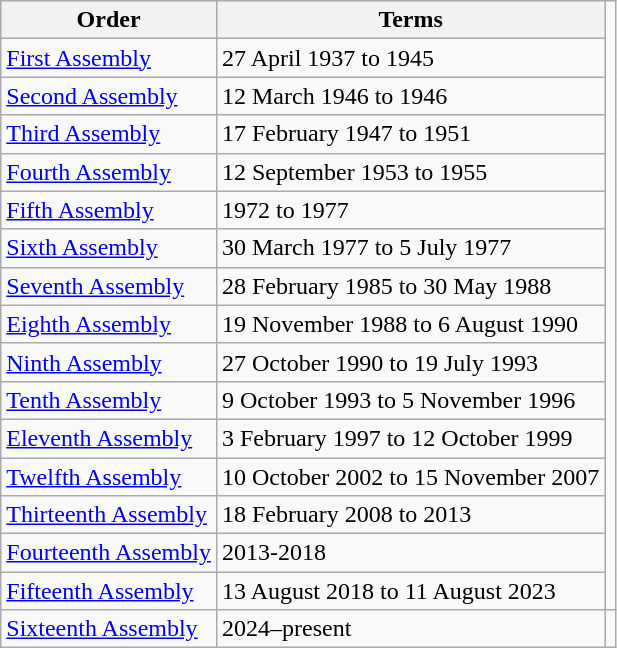<table class="wikitable">
<tr>
<th>Order</th>
<th>Terms</th>
</tr>
<tr>
<td><a href='#'> First Assembly</a></td>
<td align=left>27 April 1937 to 1945</td>
</tr>
<tr>
<td><a href='#'> Second Assembly</a></td>
<td align=left>12 March 1946 to 1946</td>
</tr>
<tr>
<td><a href='#'> Third Assembly</a></td>
<td align=left>17 February 1947 to 1951</td>
</tr>
<tr>
<td><a href='#'> Fourth Assembly</a></td>
<td align=left>12 September 1953 to 1955</td>
</tr>
<tr>
<td><a href='#'> Fifth Assembly</a></td>
<td align=left>1972 to 1977</td>
</tr>
<tr>
<td><a href='#'>  Sixth Assembly</a></td>
<td align=left>30 March 1977 to 5 July 1977</td>
</tr>
<tr>
<td><a href='#'> Seventh Assembly</a></td>
<td align=left>28 February 1985 to 30 May 1988</td>
</tr>
<tr>
<td><a href='#'> Eighth Assembly</a></td>
<td align=left>19 November 1988 to 6 August 1990</td>
</tr>
<tr>
<td><a href='#'> Ninth Assembly</a></td>
<td align=left>27 October 1990 to 19 July 1993</td>
</tr>
<tr>
<td><a href='#'> Tenth Assembly</a></td>
<td align=left>9 October 1993 to 5 November 1996</td>
</tr>
<tr>
<td><a href='#'> Eleventh Assembly</a></td>
<td align=left>3 February 1997 to 12 October 1999</td>
</tr>
<tr>
<td><a href='#'> Twelfth Assembly</a></td>
<td align=left>10 October 2002 to 15 November 2007</td>
</tr>
<tr>
<td><a href='#'> Thirteenth Assembly</a></td>
<td align=left>18 February 2008 to 2013</td>
</tr>
<tr>
<td><a href='#'>Fourteenth Assembly</a></td>
<td>2013-2018</td>
</tr>
<tr>
<td><a href='#'>Fifteenth Assembly</a></td>
<td>13 August 2018 to 11 August 2023</td>
</tr>
<tr>
<td><a href='#'>Sixteenth Assembly</a></td>
<td>2024–present</td>
<td></td>
</tr>
</table>
